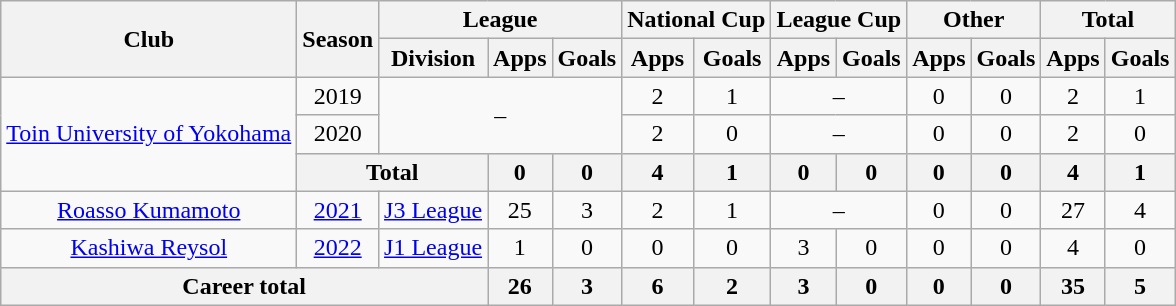<table class="wikitable" style="text-align: center">
<tr>
<th rowspan="2">Club</th>
<th rowspan="2">Season</th>
<th colspan="3">League</th>
<th colspan="2">National Cup</th>
<th colspan="2">League Cup</th>
<th colspan="2">Other</th>
<th colspan="2">Total</th>
</tr>
<tr>
<th>Division</th>
<th>Apps</th>
<th>Goals</th>
<th>Apps</th>
<th>Goals</th>
<th>Apps</th>
<th>Goals</th>
<th>Apps</th>
<th>Goals</th>
<th>Apps</th>
<th>Goals</th>
</tr>
<tr>
<td rowspan="3"><a href='#'>Toin University of Yokohama</a></td>
<td>2019</td>
<td rowspan="2" colspan="3">–</td>
<td>2</td>
<td>1</td>
<td colspan="2">–</td>
<td>0</td>
<td>0</td>
<td>2</td>
<td>1</td>
</tr>
<tr>
<td>2020</td>
<td>2</td>
<td>0</td>
<td colspan="2">–</td>
<td>0</td>
<td>0</td>
<td>2</td>
<td>0</td>
</tr>
<tr>
<th colspan=2>Total</th>
<th>0</th>
<th>0</th>
<th>4</th>
<th>1</th>
<th>0</th>
<th>0</th>
<th>0</th>
<th>0</th>
<th>4</th>
<th>1</th>
</tr>
<tr>
<td><a href='#'>Roasso Kumamoto</a></td>
<td><a href='#'>2021</a></td>
<td><a href='#'>J3 League</a></td>
<td>25</td>
<td>3</td>
<td>2</td>
<td>1</td>
<td colspan="2">–</td>
<td>0</td>
<td>0</td>
<td>27</td>
<td>4</td>
</tr>
<tr>
<td><a href='#'>Kashiwa Reysol</a></td>
<td><a href='#'>2022</a></td>
<td><a href='#'>J1 League</a></td>
<td>1</td>
<td>0</td>
<td>0</td>
<td>0</td>
<td>3</td>
<td>0</td>
<td>0</td>
<td>0</td>
<td>4</td>
<td>0</td>
</tr>
<tr>
<th colspan=3>Career total</th>
<th>26</th>
<th>3</th>
<th>6</th>
<th>2</th>
<th>3</th>
<th>0</th>
<th>0</th>
<th>0</th>
<th>35</th>
<th>5</th>
</tr>
</table>
